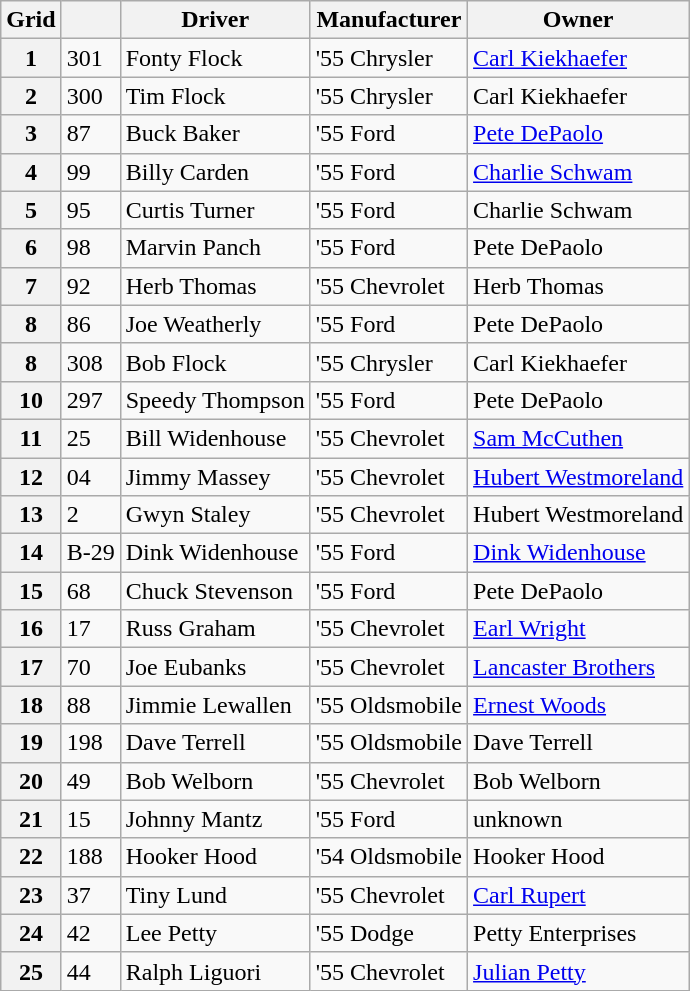<table class="wikitable">
<tr>
<th>Grid</th>
<th></th>
<th>Driver</th>
<th>Manufacturer</th>
<th>Owner</th>
</tr>
<tr>
<th>1</th>
<td>301</td>
<td>Fonty Flock</td>
<td>'55 Chrysler</td>
<td><a href='#'>Carl Kiekhaefer</a></td>
</tr>
<tr>
<th>2</th>
<td>300</td>
<td>Tim Flock</td>
<td>'55 Chrysler</td>
<td>Carl Kiekhaefer</td>
</tr>
<tr>
<th>3</th>
<td>87</td>
<td>Buck Baker</td>
<td>'55 Ford</td>
<td><a href='#'>Pete DePaolo</a></td>
</tr>
<tr>
<th>4</th>
<td>99</td>
<td>Billy Carden</td>
<td>'55 Ford</td>
<td><a href='#'>Charlie Schwam</a></td>
</tr>
<tr>
<th>5</th>
<td>95</td>
<td>Curtis Turner</td>
<td>'55 Ford</td>
<td>Charlie Schwam</td>
</tr>
<tr>
<th>6</th>
<td>98</td>
<td>Marvin Panch</td>
<td>'55 Ford</td>
<td>Pete DePaolo</td>
</tr>
<tr>
<th>7</th>
<td>92</td>
<td>Herb Thomas</td>
<td>'55 Chevrolet</td>
<td>Herb Thomas</td>
</tr>
<tr>
<th>8</th>
<td>86</td>
<td>Joe Weatherly</td>
<td>'55 Ford</td>
<td>Pete DePaolo</td>
</tr>
<tr>
<th>8</th>
<td>308</td>
<td>Bob Flock</td>
<td>'55 Chrysler</td>
<td>Carl Kiekhaefer</td>
</tr>
<tr>
<th>10</th>
<td>297</td>
<td>Speedy Thompson</td>
<td>'55 Ford</td>
<td>Pete DePaolo</td>
</tr>
<tr>
<th>11</th>
<td>25</td>
<td>Bill Widenhouse</td>
<td>'55 Chevrolet</td>
<td><a href='#'>Sam McCuthen</a></td>
</tr>
<tr>
<th>12</th>
<td>04</td>
<td>Jimmy Massey</td>
<td>'55 Chevrolet</td>
<td><a href='#'>Hubert Westmoreland</a></td>
</tr>
<tr>
<th>13</th>
<td>2</td>
<td>Gwyn Staley</td>
<td>'55 Chevrolet</td>
<td>Hubert Westmoreland</td>
</tr>
<tr>
<th>14</th>
<td>B-29</td>
<td>Dink Widenhouse</td>
<td>'55 Ford</td>
<td><a href='#'>Dink Widenhouse</a></td>
</tr>
<tr>
<th>15</th>
<td>68</td>
<td>Chuck Stevenson</td>
<td>'55 Ford</td>
<td>Pete DePaolo</td>
</tr>
<tr>
<th>16</th>
<td>17</td>
<td>Russ Graham</td>
<td>'55 Chevrolet</td>
<td><a href='#'>Earl Wright</a></td>
</tr>
<tr>
<th>17</th>
<td>70</td>
<td>Joe Eubanks</td>
<td>'55 Chevrolet</td>
<td><a href='#'>Lancaster Brothers</a></td>
</tr>
<tr>
<th>18</th>
<td>88</td>
<td>Jimmie Lewallen</td>
<td>'55 Oldsmobile</td>
<td><a href='#'>Ernest Woods</a></td>
</tr>
<tr>
<th>19</th>
<td>198</td>
<td>Dave Terrell</td>
<td>'55 Oldsmobile</td>
<td>Dave Terrell</td>
</tr>
<tr>
<th>20</th>
<td>49</td>
<td>Bob Welborn</td>
<td>'55 Chevrolet</td>
<td>Bob Welborn</td>
</tr>
<tr>
<th>21</th>
<td>15</td>
<td>Johnny Mantz</td>
<td>'55 Ford</td>
<td>unknown</td>
</tr>
<tr>
<th>22</th>
<td>188</td>
<td>Hooker Hood</td>
<td>'54 Oldsmobile</td>
<td>Hooker Hood</td>
</tr>
<tr>
<th>23</th>
<td>37</td>
<td>Tiny Lund</td>
<td>'55 Chevrolet</td>
<td><a href='#'>Carl Rupert</a></td>
</tr>
<tr>
<th>24</th>
<td>42</td>
<td>Lee Petty</td>
<td>'55 Dodge</td>
<td>Petty Enterprises</td>
</tr>
<tr>
<th>25</th>
<td>44</td>
<td>Ralph Liguori</td>
<td>'55 Chevrolet</td>
<td><a href='#'>Julian Petty</a></td>
</tr>
</table>
